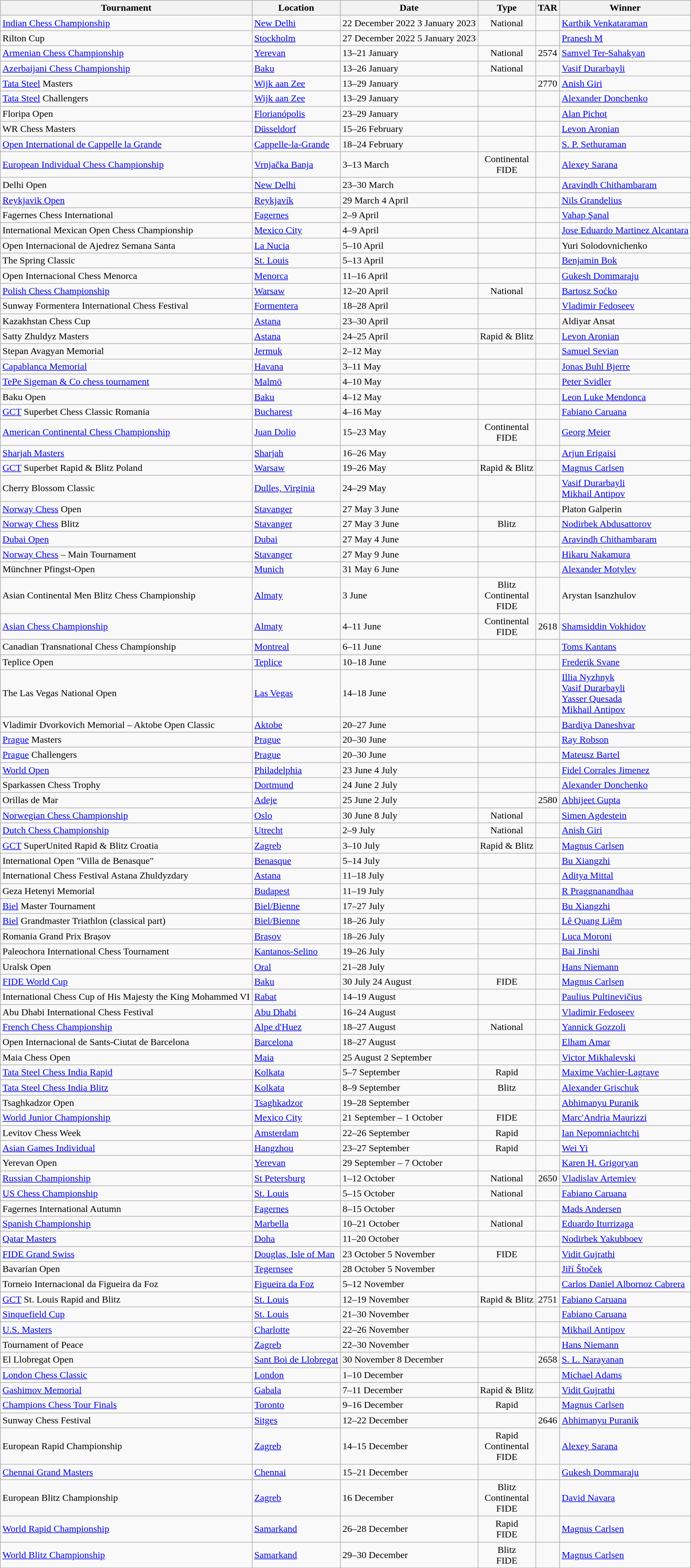<table class="wikitable sortable">
<tr>
<th>Tournament</th>
<th>Location</th>
<th>Date</th>
<th>Type</th>
<th>TAR</th>
<th>Winner</th>
</tr>
<tr>
<td><a href='#'>Indian Chess Championship</a></td>
<td> <a href='#'>New Delhi</a></td>
<td>22 December 2022 3 January 2023</td>
<td align="center">National</td>
<td align="center"></td>
<td> <a href='#'>Karthik Venkataraman</a></td>
</tr>
<tr>
<td>Rilton Cup</td>
<td> <a href='#'>Stockholm</a></td>
<td>27 December 2022 5 January 2023</td>
<td></td>
<td align="center"></td>
<td> <a href='#'>Pranesh M</a></td>
</tr>
<tr>
<td><a href='#'>Armenian Chess Championship</a></td>
<td> <a href='#'>Yerevan</a></td>
<td>13–21 January</td>
<td align="center">National</td>
<td align="center">2574</td>
<td> <a href='#'>Samvel Ter-Sahakyan</a></td>
</tr>
<tr>
<td><a href='#'>Azerbaijani Chess Championship</a></td>
<td> <a href='#'>Baku</a></td>
<td>13–26 January</td>
<td align="center">National</td>
<td align="center"></td>
<td> <a href='#'>Vasif Durarbayli</a></td>
</tr>
<tr>
<td><a href='#'>Tata Steel</a> Masters</td>
<td> <a href='#'>Wijk aan Zee</a></td>
<td>13–29 January</td>
<td></td>
<td align="center">2770</td>
<td> <a href='#'>Anish Giri</a></td>
</tr>
<tr>
<td><a href='#'>Tata Steel</a> Challengers</td>
<td> <a href='#'>Wijk aan Zee</a></td>
<td>13–29 January</td>
<td></td>
<td align="center"></td>
<td> <a href='#'>Alexander Donchenko</a></td>
</tr>
<tr>
<td>Floripa Open</td>
<td> <a href='#'>Florianópolis</a></td>
<td>23–29 January</td>
<td></td>
<td align="center"></td>
<td> <a href='#'>Alan Pichot</a></td>
</tr>
<tr>
<td>WR Chess Masters</td>
<td> <a href='#'>Düsseldorf</a></td>
<td>15–26 February</td>
<td></td>
<td align="center"></td>
<td> <a href='#'>Levon Aronian</a></td>
</tr>
<tr>
<td><a href='#'>Open International de Cappelle la Grande</a></td>
<td> <a href='#'>Cappelle-la-Grande</a></td>
<td>18–24 February</td>
<td></td>
<td align="center"></td>
<td> <a href='#'>S. P. Sethuraman</a></td>
</tr>
<tr>
<td><a href='#'>European Individual Chess Championship</a></td>
<td> <a href='#'>Vrnjačka Banja</a></td>
<td>3–13 March</td>
<td align="center">Continental<br>FIDE</td>
<td align="center"></td>
<td> <a href='#'>Alexey Sarana</a></td>
</tr>
<tr>
<td>Delhi Open</td>
<td> <a href='#'>New Delhi</a></td>
<td>23–30 March</td>
<td></td>
<td align="center"></td>
<td> <a href='#'>Aravindh Chithambaram</a></td>
</tr>
<tr>
<td><a href='#'>Reykjavik Open</a></td>
<td> <a href='#'>Reykjavík</a></td>
<td>29 March 4 April</td>
<td></td>
<td align="center"></td>
<td> <a href='#'>Nils Grandelius</a></td>
</tr>
<tr>
<td>Fagernes Chess International</td>
<td> <a href='#'>Fagernes</a></td>
<td>2–9 April</td>
<td></td>
<td align="center"></td>
<td> <a href='#'>Vahap Şanal</a></td>
</tr>
<tr>
<td>International Mexican Open Chess Championship</td>
<td> <a href='#'>Mexico City</a></td>
<td>4–9 April</td>
<td></td>
<td align="center"></td>
<td> <a href='#'>Jose Eduardo Martinez Alcantara</a></td>
</tr>
<tr>
<td>Open Internacional de Ajedrez Semana Santa</td>
<td> <a href='#'>La Nucia</a></td>
<td>5–10 April</td>
<td></td>
<td align="center"></td>
<td> Yuri Solodovnichenko</td>
</tr>
<tr>
<td>The Spring Classic</td>
<td> <a href='#'>St. Louis</a></td>
<td>5–13 April</td>
<td></td>
<td align="center"></td>
<td> <a href='#'>Benjamin Bok</a></td>
</tr>
<tr>
<td>Open Internacional Chess Menorca</td>
<td> <a href='#'>Menorca</a></td>
<td>11–16 April</td>
<td></td>
<td align="center"></td>
<td> <a href='#'>Gukesh Dommaraju</a></td>
</tr>
<tr>
<td><a href='#'>Polish Chess Championship</a></td>
<td> <a href='#'>Warsaw</a></td>
<td>12–20 April</td>
<td align="center">National</td>
<td align="center"></td>
<td> <a href='#'>Bartosz Soćko</a></td>
</tr>
<tr>
<td>Sunway Formentera International Chess Festival</td>
<td> <a href='#'>Formentera</a></td>
<td>18–28 April</td>
<td></td>
<td align="center"></td>
<td> <a href='#'>Vladimir Fedoseev</a></td>
</tr>
<tr>
<td>Kazakhstan Chess Cup</td>
<td> <a href='#'>Astana</a></td>
<td>23–30 April</td>
<td></td>
<td align="center"></td>
<td> Aldiyar Ansat</td>
</tr>
<tr>
<td>Satty Zhuldyz Masters</td>
<td> <a href='#'>Astana</a></td>
<td>24–25 April</td>
<td align="center">Rapid & Blitz</td>
<td align="center"></td>
<td> <a href='#'>Levon Aronian</a></td>
</tr>
<tr>
<td>Stepan Avagyan Memorial</td>
<td> <a href='#'>Jermuk</a></td>
<td>2–12 May</td>
<td></td>
<td align="center"></td>
<td> <a href='#'>Samuel Sevian</a></td>
</tr>
<tr>
<td><a href='#'>Capablanca Memorial</a></td>
<td> <a href='#'>Havana</a></td>
<td>3–11 May</td>
<td></td>
<td align="center"></td>
<td> <a href='#'>Jonas Buhl Bjerre</a></td>
</tr>
<tr>
<td><a href='#'>TePe Sigeman & Co chess tournament</a></td>
<td> <a href='#'>Malmö</a></td>
<td>4–10 May</td>
<td></td>
<td align="center"></td>
<td> <a href='#'>Peter Svidler</a></td>
</tr>
<tr>
<td>Baku Open</td>
<td> <a href='#'>Baku</a></td>
<td>4–12 May</td>
<td></td>
<td align="center"></td>
<td> <a href='#'>Leon Luke Mendonca</a></td>
</tr>
<tr>
<td><a href='#'>GCT</a> Superbet Chess Classic Romania</td>
<td> <a href='#'>Bucharest</a></td>
<td>4–16 May</td>
<td></td>
<td align="center"></td>
<td> <a href='#'>Fabiano Caruana</a></td>
</tr>
<tr>
<td><a href='#'>American Continental Chess Championship</a></td>
<td> <a href='#'>Juan Dolio</a></td>
<td>15–23 May</td>
<td align="center">Continental<br>FIDE</td>
<td align="center"></td>
<td> <a href='#'>Georg Meier</a></td>
</tr>
<tr>
<td><a href='#'>Sharjah Masters</a></td>
<td> <a href='#'>Sharjah</a></td>
<td>16–26 May</td>
<td></td>
<td align="center"></td>
<td> <a href='#'>Arjun Erigaisi</a></td>
</tr>
<tr>
<td><a href='#'>GCT</a> Superbet Rapid & Blitz Poland</td>
<td> <a href='#'>Warsaw</a></td>
<td>19–26 May</td>
<td align="center">Rapid & Blitz</td>
<td align="center"></td>
<td> <a href='#'>Magnus Carlsen</a></td>
</tr>
<tr>
<td>Cherry Blossom Classic</td>
<td> <a href='#'>Dulles, Virginia</a></td>
<td>24–29 May</td>
<td></td>
<td align="center"></td>
<td> <a href='#'>Vasif Durarbayli</a><br> <a href='#'>Mikhail Antipov</a></td>
</tr>
<tr>
<td><a href='#'>Norway Chess</a> Open</td>
<td> <a href='#'>Stavanger</a></td>
<td>27 May 3 June</td>
<td></td>
<td align="center"></td>
<td> Platon Galperin</td>
</tr>
<tr>
<td><a href='#'>Norway Chess</a> Blitz</td>
<td> <a href='#'>Stavanger</a></td>
<td>27 May 3 June</td>
<td align="center">Blitz</td>
<td align="center"></td>
<td> <a href='#'>Nodirbek Abdusattorov</a></td>
</tr>
<tr>
<td><a href='#'>Dubai Open</a></td>
<td> <a href='#'>Dubai</a></td>
<td>27 May 4 June</td>
<td></td>
<td align="center"></td>
<td> <a href='#'>Aravindh Chithambaram</a></td>
</tr>
<tr>
<td><a href='#'>Norway Chess</a> – Main Tournament</td>
<td> <a href='#'>Stavanger</a></td>
<td>27 May 9 June</td>
<td></td>
<td align="center"></td>
<td> <a href='#'>Hikaru Nakamura</a></td>
</tr>
<tr>
<td>Münchner Pfingst-Open</td>
<td> <a href='#'>Munich</a></td>
<td>31 May 6 June</td>
<td></td>
<td align="center"></td>
<td> <a href='#'>Alexander Motylev</a></td>
</tr>
<tr>
<td>Asian Continental Men Blitz Chess Championship</td>
<td> <a href='#'>Almaty</a></td>
<td>3 June</td>
<td align="center">Blitz<br>Continental<br>FIDE</td>
<td align="center"></td>
<td> Arystan Isanzhulov</td>
</tr>
<tr>
<td><a href='#'>Asian Chess Championship</a></td>
<td> <a href='#'>Almaty</a></td>
<td>4–11 June</td>
<td align="center">Continental<br>FIDE</td>
<td align="center">2618</td>
<td> <a href='#'>Shamsiddin Vokhidov</a></td>
</tr>
<tr>
<td>Canadian Transnational Chess Championship</td>
<td> <a href='#'>Montreal</a></td>
<td>6–11 June</td>
<td></td>
<td align="center"></td>
<td> <a href='#'>Toms Kantans</a></td>
</tr>
<tr>
<td>Teplice Open</td>
<td> <a href='#'>Teplice</a></td>
<td>10–18 June</td>
<td></td>
<td align="center"></td>
<td> <a href='#'>Frederik Svane</a></td>
</tr>
<tr>
<td>The Las Vegas National Open</td>
<td> <a href='#'>Las Vegas</a></td>
<td>14–18 June</td>
<td></td>
<td align="center"></td>
<td> <a href='#'>Illia Nyzhnyk</a><br> <a href='#'>Vasif Durarbayli</a><br> <a href='#'>Yasser Quesada</a><br> <a href='#'>Mikhail Antipov</a></td>
</tr>
<tr>
<td>Vladimir Dvorkovich Memorial – Aktobe Open Classic</td>
<td> <a href='#'>Aktobe</a></td>
<td>20–27 June</td>
<td></td>
<td align="center"></td>
<td> <a href='#'>Bardiya Daneshvar</a></td>
</tr>
<tr>
<td><a href='#'>Prague</a> Masters</td>
<td> <a href='#'>Prague</a></td>
<td>20–30 June</td>
<td></td>
<td align="center"></td>
<td> <a href='#'>Ray Robson</a></td>
</tr>
<tr>
<td><a href='#'>Prague</a> Challengers</td>
<td> <a href='#'>Prague</a></td>
<td>20–30 June</td>
<td></td>
<td align="center"></td>
<td> <a href='#'>Mateusz Bartel</a></td>
</tr>
<tr>
<td><a href='#'>World Open</a></td>
<td> <a href='#'>Philadelphia</a></td>
<td>23 June 4 July</td>
<td></td>
<td align="center"></td>
<td> <a href='#'>Fidel Corrales Jimenez</a></td>
</tr>
<tr>
<td>Sparkassen Chess Trophy</td>
<td> <a href='#'>Dortmund</a></td>
<td>24 June 2 July</td>
<td></td>
<td align="center"></td>
<td> <a href='#'>Alexander Donchenko</a></td>
</tr>
<tr>
<td>Orillas de Mar</td>
<td> <a href='#'>Adeje</a></td>
<td>25 June 2 July</td>
<td></td>
<td align="center">2580</td>
<td> <a href='#'>Abhijeet Gupta</a></td>
</tr>
<tr>
<td><a href='#'>Norwegian Chess Championship</a></td>
<td> <a href='#'>Oslo</a></td>
<td>30 June 8 July</td>
<td align="center">National</td>
<td align="center"></td>
<td> <a href='#'>Simen Agdestein</a></td>
</tr>
<tr>
<td><a href='#'>Dutch Chess Championship</a></td>
<td> <a href='#'>Utrecht</a></td>
<td>2–9 July</td>
<td align="center">National</td>
<td align="center"></td>
<td> <a href='#'>Anish Giri</a></td>
</tr>
<tr>
<td><a href='#'>GCT</a> SuperUnited Rapid & Blitz Croatia</td>
<td> <a href='#'>Zagreb</a></td>
<td>3–10 July</td>
<td align="center">Rapid & Blitz</td>
<td align="center"></td>
<td> <a href='#'>Magnus Carlsen</a></td>
</tr>
<tr>
<td>International Open "Villa de Benasque"</td>
<td> <a href='#'>Benasque</a></td>
<td>5–14 July</td>
<td></td>
<td align="center"></td>
<td> <a href='#'>Bu Xiangzhi</a></td>
</tr>
<tr>
<td>International Chess Festival Astana Zhuldyzdary</td>
<td> <a href='#'>Astana</a></td>
<td>11–18 July</td>
<td></td>
<td align="center"></td>
<td> <a href='#'>Aditya Mittal</a></td>
</tr>
<tr>
<td>Geza Hetenyi Memorial</td>
<td> <a href='#'>Budapest</a></td>
<td>11–19 July</td>
<td></td>
<td align="center"></td>
<td> <a href='#'>R Praggnanandhaa</a></td>
</tr>
<tr>
<td><a href='#'>Biel</a> Master Tournament</td>
<td> <a href='#'>Biel/Bienne</a></td>
<td>17–27 July</td>
<td></td>
<td align="center"></td>
<td> <a href='#'>Bu Xiangzhi</a></td>
</tr>
<tr>
<td><a href='#'>Biel</a> Grandmaster Triathlon (classical part)</td>
<td> <a href='#'>Biel/Bienne</a></td>
<td>18–26 July</td>
<td></td>
<td align="center"></td>
<td> <a href='#'>Lê Quang Liêm</a></td>
</tr>
<tr>
<td>Romania Grand Prix Brașov</td>
<td> <a href='#'>Brașov</a></td>
<td>18–26 July</td>
<td></td>
<td align="center"></td>
<td> <a href='#'>Luca Moroni</a></td>
</tr>
<tr>
<td>Paleochora International Chess Tournament</td>
<td> <a href='#'>Kantanos-Selino</a></td>
<td>19–26 July</td>
<td></td>
<td align="center"></td>
<td> <a href='#'>Bai Jinshi</a></td>
</tr>
<tr>
<td>Uralsk Open</td>
<td> <a href='#'>Oral</a></td>
<td>21–28 July</td>
<td></td>
<td align="center"></td>
<td> <a href='#'>Hans Niemann</a></td>
</tr>
<tr>
<td><a href='#'>FIDE World Cup</a></td>
<td> <a href='#'>Baku</a></td>
<td>30 July 24 August</td>
<td align="center">FIDE</td>
<td align="center"></td>
<td> <a href='#'>Magnus Carlsen</a></td>
</tr>
<tr>
<td>International Chess Cup of His Majesty the King Mohammed VI</td>
<td> <a href='#'>Rabat</a></td>
<td>14–19 August</td>
<td></td>
<td align="center"></td>
<td> <a href='#'>Paulius Pultinevičius</a></td>
</tr>
<tr>
<td>Abu Dhabi International Chess Festival</td>
<td> <a href='#'>Abu Dhabi</a></td>
<td>16–24 August</td>
<td></td>
<td align="center"></td>
<td> <a href='#'>Vladimir Fedoseev</a></td>
</tr>
<tr>
<td><a href='#'>French Chess Championship</a></td>
<td> <a href='#'>Alpe d'Huez</a></td>
<td>18–27 August</td>
<td align="center">National</td>
<td align="center"></td>
<td> <a href='#'>Yannick Gozzoli</a></td>
</tr>
<tr>
<td>Open Internacional de Sants-Ciutat de Barcelona</td>
<td> <a href='#'>Barcelona</a></td>
<td>18–27 August</td>
<td></td>
<td align="center"></td>
<td> <a href='#'>Elham Amar</a></td>
</tr>
<tr>
<td>Maia Chess Open</td>
<td> <a href='#'>Maia</a></td>
<td>25 August 2 September</td>
<td></td>
<td align="center"></td>
<td> <a href='#'>Victor Mikhalevski</a></td>
</tr>
<tr>
<td><a href='#'>Tata Steel Chess India Rapid</a></td>
<td> <a href='#'>Kolkata</a></td>
<td>5–7 September</td>
<td align="center">Rapid</td>
<td></td>
<td> <a href='#'>Maxime Vachier-Lagrave</a></td>
</tr>
<tr>
<td><a href='#'>Tata Steel Chess India Blitz</a></td>
<td> <a href='#'>Kolkata</a></td>
<td>8–9 September</td>
<td align="center">Blitz</td>
<td></td>
<td> <a href='#'>Alexander Grischuk</a></td>
</tr>
<tr>
<td>Tsaghkadzor Open</td>
<td> <a href='#'>Tsaghkadzor</a></td>
<td>19–28 September</td>
<td></td>
<td></td>
<td> <a href='#'>Abhimanyu Puranik</a></td>
</tr>
<tr>
<td><a href='#'>World Junior Championship</a></td>
<td> <a href='#'>Mexico City</a></td>
<td>21 September – 1 October</td>
<td align="center">FIDE</td>
<td></td>
<td> <a href='#'>Marc'Andria Maurizzi</a></td>
</tr>
<tr>
<td>Levitov Chess Week</td>
<td> <a href='#'>Amsterdam</a></td>
<td>22–26 September</td>
<td align="center">Rapid</td>
<td></td>
<td> <a href='#'>Ian Nepomniachtchi</a></td>
</tr>
<tr>
<td><a href='#'>Asian Games Individual</a></td>
<td> <a href='#'>Hangzhou</a></td>
<td>23–27 September</td>
<td align="center">Rapid</td>
<td></td>
<td> <a href='#'>Wei Yi</a></td>
</tr>
<tr>
<td>Yerevan Open</td>
<td> <a href='#'>Yerevan</a></td>
<td>29 September – 7 October</td>
<td></td>
<td></td>
<td> <a href='#'>Karen H. Grigoryan</a></td>
</tr>
<tr>
<td><a href='#'>Russian Championship</a></td>
<td> <a href='#'>St Petersburg</a></td>
<td>1–12 October</td>
<td align="center">National</td>
<td align="center">2650</td>
<td> <a href='#'>Vladislav Artemiev</a></td>
</tr>
<tr>
<td><a href='#'>US Chess Championship</a></td>
<td> <a href='#'>St. Louis</a></td>
<td>5–15 October</td>
<td align="center">National</td>
<td></td>
<td> <a href='#'>Fabiano Caruana</a></td>
</tr>
<tr>
<td>Fagernes International Autumn</td>
<td> <a href='#'>Fagernes</a></td>
<td>8–15 October</td>
<td></td>
<td></td>
<td> <a href='#'>Mads Andersen</a></td>
</tr>
<tr>
<td><a href='#'>Spanish Championship</a></td>
<td> <a href='#'>Marbella</a></td>
<td>10–21 October</td>
<td align="center">National</td>
<td></td>
<td> <a href='#'>Eduardo Iturrizaga</a></td>
</tr>
<tr>
<td><a href='#'>Qatar Masters</a></td>
<td> <a href='#'>Doha</a></td>
<td>11–20 October</td>
<td></td>
<td></td>
<td> <a href='#'>Nodirbek Yakubboev</a></td>
</tr>
<tr>
<td><a href='#'>FIDE Grand Swiss</a></td>
<td> <a href='#'>Douglas, Isle of Man</a></td>
<td>23 October 5 November</td>
<td align="center">FIDE</td>
<td align="center"></td>
<td> <a href='#'>Vidit Gujrathi</a></td>
</tr>
<tr>
<td>Bavarian Open</td>
<td> <a href='#'>Tegernsee</a></td>
<td>28 October 5 November</td>
<td></td>
<td></td>
<td> <a href='#'>Jiří Štoček</a></td>
</tr>
<tr>
<td>Torneio Internacional da Figueira da Foz</td>
<td> <a href='#'>Figueira da Foz</a></td>
<td>5–12 November</td>
<td></td>
<td align="center"></td>
<td> <a href='#'>Carlos Daniel Albornoz Cabrera</a></td>
</tr>
<tr>
<td><a href='#'>GCT</a> St. Louis Rapid and Blitz</td>
<td> <a href='#'>St. Louis</a></td>
<td>12–19 November</td>
<td align="center">Rapid & Blitz</td>
<td align="center">2751</td>
<td> <a href='#'>Fabiano Caruana</a></td>
</tr>
<tr>
<td><a href='#'>Sinquefield Cup</a></td>
<td> <a href='#'>St. Louis</a></td>
<td>21–30 November</td>
<td></td>
<td align="center"></td>
<td> <a href='#'>Fabiano Caruana</a></td>
</tr>
<tr>
<td><a href='#'>U.S. Masters</a></td>
<td> <a href='#'>Charlotte</a></td>
<td>22–26 November</td>
<td></td>
<td align="center"></td>
<td> <a href='#'>Mikhail Antipov</a></td>
</tr>
<tr>
<td>Tournament of Peace</td>
<td> <a href='#'>Zagreb</a></td>
<td>22–30 November</td>
<td></td>
<td></td>
<td> <a href='#'>Hans Niemann</a></td>
</tr>
<tr>
<td>El Llobregat Open</td>
<td> <a href='#'>Sant Boi de Llobregat</a></td>
<td>30 November 8 December</td>
<td></td>
<td align="center">2658</td>
<td> <a href='#'>S. L. Narayanan</a></td>
</tr>
<tr>
<td><a href='#'>London Chess Classic</a></td>
<td> <a href='#'>London</a></td>
<td>1–10 December</td>
<td></td>
<td align="center"></td>
<td> <a href='#'> Michael Adams</a></td>
</tr>
<tr>
<td><a href='#'>Gashimov Memorial</a></td>
<td> <a href='#'>Gabala</a></td>
<td>7–11 December</td>
<td align="center">Rapid & Blitz</td>
<td></td>
<td> <a href='#'>Vidit Gujrathi</a></td>
</tr>
<tr>
<td><a href='#'>Champions Chess Tour Finals</a></td>
<td> <a href='#'>Toronto</a></td>
<td>9–16 December</td>
<td align="center">Rapid</td>
<td></td>
<td> <a href='#'>Magnus Carlsen</a></td>
</tr>
<tr>
<td>Sunway Chess Festival</td>
<td> <a href='#'>Sitges</a></td>
<td>12–22 December</td>
<td></td>
<td align="center">2646</td>
<td> <a href='#'>Abhimanyu Puranik</a></td>
</tr>
<tr>
<td>European Rapid Championship</td>
<td> <a href='#'>Zagreb</a></td>
<td>14–15 December</td>
<td align="center">Rapid<br>Continental<br>FIDE</td>
<td></td>
<td> <a href='#'>Alexey Sarana</a></td>
</tr>
<tr>
<td><a href='#'>Chennai Grand Masters</a></td>
<td> <a href='#'>Chennai</a></td>
<td>15–21 December</td>
<td></td>
<td></td>
<td> <a href='#'>Gukesh Dommaraju</a></td>
</tr>
<tr>
<td>European Blitz Championship</td>
<td> <a href='#'>Zagreb</a></td>
<td>16 December</td>
<td align="center">Blitz<br>Continental<br>FIDE</td>
<td></td>
<td> <a href='#'>David Navara</a></td>
</tr>
<tr>
<td><a href='#'>World Rapid Championship</a></td>
<td> <a href='#'>Samarkand</a></td>
<td>26–28 December</td>
<td align="center">Rapid<br>FIDE</td>
<td></td>
<td> <a href='#'>Magnus Carlsen</a></td>
</tr>
<tr>
<td><a href='#'>World Blitz Championship</a></td>
<td> <a href='#'>Samarkand</a></td>
<td>29–30 December</td>
<td align="center">Blitz<br>FIDE</td>
<td></td>
<td> <a href='#'>Magnus Carlsen</a></td>
</tr>
</table>
